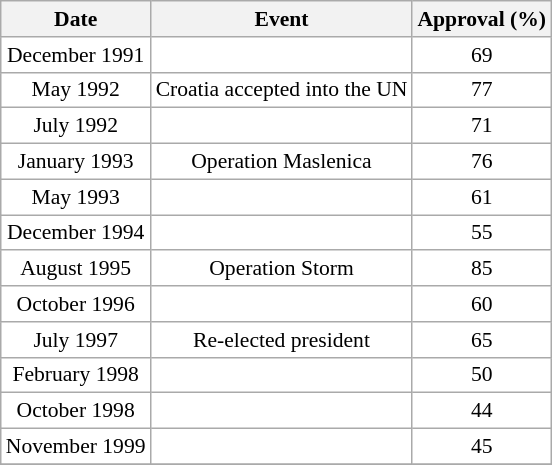<table class="wikitable" style= "font-size:90%; text-align:center; background:white">
<tr>
<th>Date</th>
<th>Event</th>
<th>Approval (%)</th>
</tr>
<tr>
<td>December 1991</td>
<td></td>
<td>69</td>
</tr>
<tr>
<td>May 1992</td>
<td>Croatia accepted into the UN</td>
<td>77</td>
</tr>
<tr>
<td>July 1992</td>
<td></td>
<td>71</td>
</tr>
<tr>
<td>January 1993</td>
<td>Operation Maslenica</td>
<td>76</td>
</tr>
<tr>
<td>May 1993</td>
<td></td>
<td>61</td>
</tr>
<tr>
<td>December 1994</td>
<td></td>
<td>55</td>
</tr>
<tr>
<td>August 1995</td>
<td>Operation Storm</td>
<td>85</td>
</tr>
<tr>
<td>October 1996</td>
<td></td>
<td>60</td>
</tr>
<tr>
<td>July 1997</td>
<td>Re-elected president</td>
<td>65</td>
</tr>
<tr>
<td>February 1998</td>
<td></td>
<td>50</td>
</tr>
<tr>
<td>October 1998</td>
<td></td>
<td>44</td>
</tr>
<tr>
<td>November 1999</td>
<td></td>
<td>45</td>
</tr>
<tr>
</tr>
</table>
